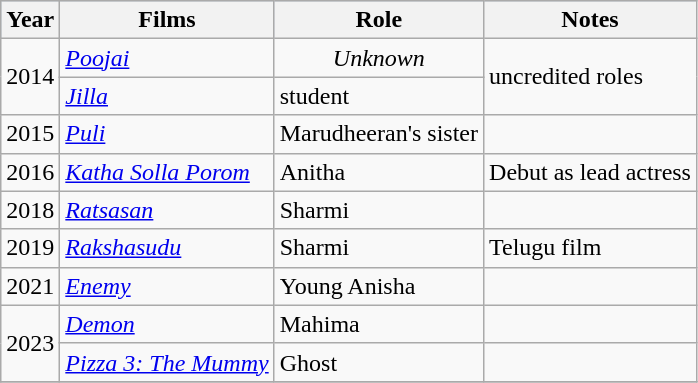<table class="wikitable">
<tr style="background:#b0c4de; text-align:center;">
<th>Year</th>
<th>Films</th>
<th>Role</th>
<th>Notes</th>
</tr>
<tr>
<td rowspan="2">2014</td>
<td><em><a href='#'>Poojai</a></em></td>
<td style="text-align: center;"><em>Unknown</em></td>
<td rowspan="2">uncredited roles</td>
</tr>
<tr>
<td><em><a href='#'>Jilla</a></em></td>
<td>student</td>
</tr>
<tr>
<td>2015</td>
<td><em><a href='#'>Puli</a></em></td>
<td>Marudheeran's sister</td>
<td></td>
</tr>
<tr>
<td>2016</td>
<td><em><a href='#'>Katha Solla Porom</a></em></td>
<td>Anitha</td>
<td>Debut as lead actress</td>
</tr>
<tr>
<td>2018</td>
<td><em><a href='#'>Ratsasan</a></em></td>
<td>Sharmi</td>
<td></td>
</tr>
<tr>
<td>2019</td>
<td><em><a href='#'>Rakshasudu</a></em></td>
<td>Sharmi</td>
<td>Telugu film</td>
</tr>
<tr>
<td>2021</td>
<td><em><a href='#'>Enemy</a></em></td>
<td>Young Anisha</td>
<td></td>
</tr>
<tr>
<td rowspan="2">2023</td>
<td><em><a href='#'>Demon</a></em></td>
<td>Mahima</td>
<td></td>
</tr>
<tr>
<td><em><a href='#'>Pizza 3: The Mummy</a></em></td>
<td>Ghost</td>
<td></td>
</tr>
<tr>
</tr>
</table>
